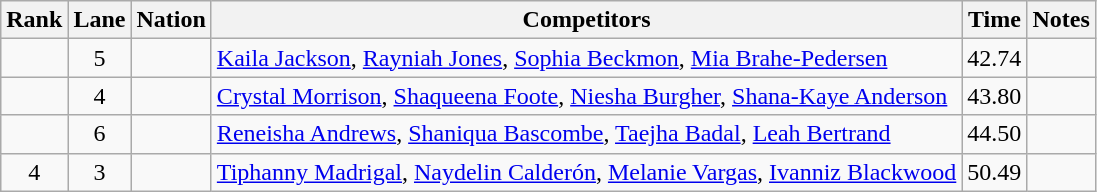<table class="wikitable sortable" style="text-align:center">
<tr>
<th>Rank</th>
<th>Lane</th>
<th>Nation</th>
<th>Competitors</th>
<th>Time</th>
<th>Notes</th>
</tr>
<tr>
<td></td>
<td>5</td>
<td align=left></td>
<td align=left><a href='#'>Kaila Jackson</a>, <a href='#'>Rayniah Jones</a>, <a href='#'>Sophia Beckmon</a>, <a href='#'>Mia Brahe-Pedersen</a></td>
<td>42.74</td>
<td></td>
</tr>
<tr>
<td></td>
<td>4</td>
<td align=left></td>
<td align=left><a href='#'>Crystal Morrison</a>, <a href='#'>Shaqueena Foote</a>, <a href='#'>Niesha Burgher</a>, <a href='#'>Shana-Kaye Anderson</a></td>
<td>43.80</td>
<td></td>
</tr>
<tr>
<td></td>
<td>6</td>
<td align=left></td>
<td align=left><a href='#'>Reneisha Andrews</a>, <a href='#'>Shaniqua Bascombe</a>, <a href='#'>Taejha Badal</a>, <a href='#'>Leah Bertrand</a></td>
<td>44.50</td>
<td></td>
</tr>
<tr>
<td>4</td>
<td>3</td>
<td align=left></td>
<td align=left><a href='#'>Tiphanny Madrigal</a>, <a href='#'>Naydelin Calderón</a>, <a href='#'>Melanie Vargas</a>, <a href='#'>Ivanniz Blackwood </a></td>
<td>50.49</td>
<td></td>
</tr>
</table>
